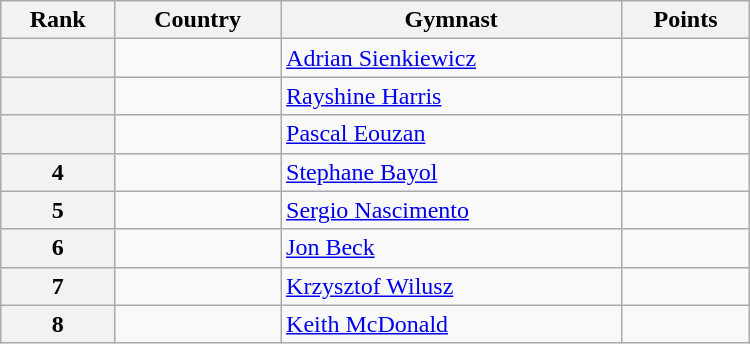<table class="wikitable" width=500>
<tr bgcolor="#efefef">
<th>Rank</th>
<th>Country</th>
<th>Gymnast</th>
<th>Points</th>
</tr>
<tr>
<th></th>
<td></td>
<td><a href='#'>Adrian Sienkiewicz</a></td>
<td></td>
</tr>
<tr>
<th></th>
<td></td>
<td><a href='#'>Rayshine Harris</a></td>
<td></td>
</tr>
<tr>
<th></th>
<td></td>
<td><a href='#'>Pascal Eouzan</a></td>
<td></td>
</tr>
<tr>
<th>4</th>
<td></td>
<td><a href='#'>Stephane Bayol</a></td>
<td></td>
</tr>
<tr>
<th>5</th>
<td></td>
<td><a href='#'>Sergio Nascimento</a></td>
<td></td>
</tr>
<tr>
<th>6</th>
<td></td>
<td><a href='#'>Jon Beck</a></td>
<td></td>
</tr>
<tr>
<th>7</th>
<td></td>
<td><a href='#'>Krzysztof Wilusz</a></td>
<td></td>
</tr>
<tr>
<th>8</th>
<td></td>
<td><a href='#'>Keith McDonald</a></td>
<td></td>
</tr>
</table>
